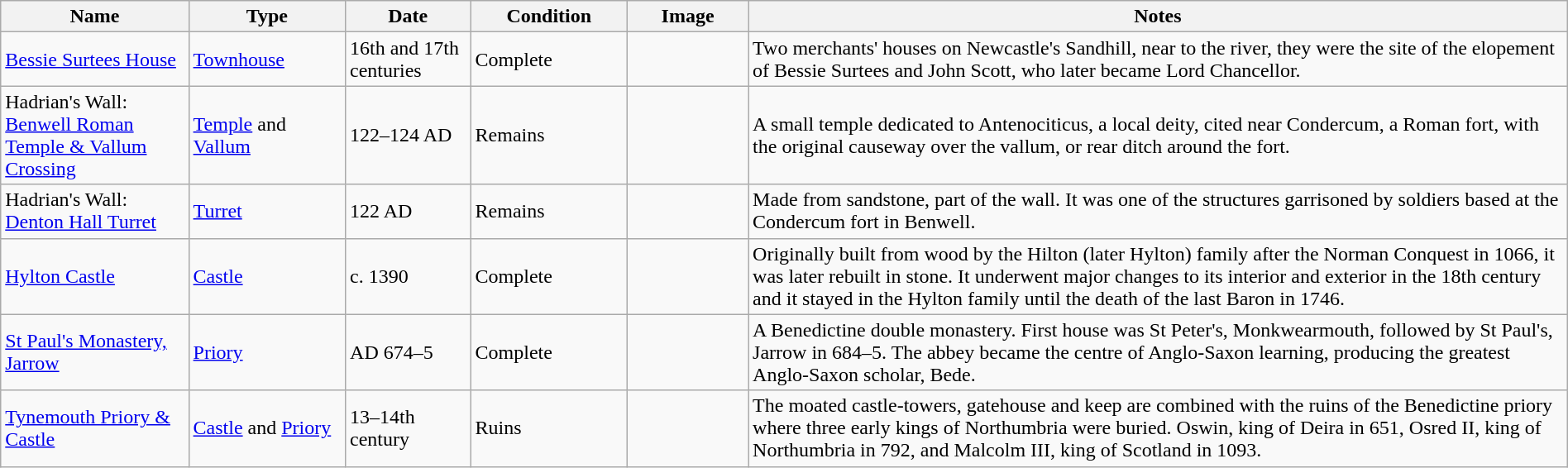<table class="wikitable sortable" width="100%">
<tr>
<th width="12%">Name</th>
<th width="10%">Type</th>
<th width="8%">Date</th>
<th width="10%">Condition</th>
<th class="unsortable" width="90px">Image</th>
<th class="unsortable">Notes</th>
</tr>
<tr>
<td><a href='#'>Bessie Surtees House</a></td>
<td><a href='#'>Townhouse</a></td>
<td>16th and 17th centuries</td>
<td>Complete</td>
<td></td>
<td>Two merchants' houses on Newcastle's Sandhill, near to the river, they were the site of the elopement of Bessie Surtees and John Scott, who later became Lord Chancellor.</td>
</tr>
<tr>
<td>Hadrian's Wall: <a href='#'>Benwell Roman Temple & Vallum Crossing</a></td>
<td><a href='#'>Temple</a> and <a href='#'>Vallum</a></td>
<td>122–124 AD</td>
<td>Remains</td>
<td></td>
<td>A small temple dedicated to Antenociticus, a local deity, cited near Condercum, a Roman fort, with the original causeway over the vallum, or rear ditch around the fort.</td>
</tr>
<tr>
<td>Hadrian's Wall: <a href='#'>Denton Hall Turret</a></td>
<td><a href='#'>Turret</a></td>
<td>122 AD</td>
<td>Remains</td>
<td></td>
<td>Made from sandstone, part of the wall. It was one of the structures garrisoned by soldiers based at the Condercum fort in Benwell.</td>
</tr>
<tr>
<td><a href='#'>Hylton Castle</a></td>
<td><a href='#'>Castle</a></td>
<td>c. 1390</td>
<td>Complete</td>
<td></td>
<td>Originally built from wood by the Hilton (later Hylton) family after the Norman Conquest in 1066, it was later rebuilt in stone. It underwent major changes to its interior and exterior in the 18th century and it stayed in the Hylton family until the death of the last Baron in 1746.</td>
</tr>
<tr>
<td><a href='#'>St Paul's Monastery, Jarrow</a></td>
<td><a href='#'>Priory</a></td>
<td>AD 674–5</td>
<td>Complete</td>
<td></td>
<td>A Benedictine double monastery. First house was St Peter's, Monkwearmouth, followed by St Paul's, Jarrow in 684–5. The abbey became the centre of Anglo-Saxon learning, producing the greatest Anglo-Saxon scholar, Bede.</td>
</tr>
<tr>
<td><a href='#'>Tynemouth Priory & Castle</a></td>
<td><a href='#'>Castle</a> and <a href='#'>Priory</a></td>
<td>13–14th century</td>
<td>Ruins</td>
<td></td>
<td>The moated castle-towers, gatehouse and keep are combined with the ruins of the Benedictine priory where three early kings of Northumbria were buried. Oswin, king of Deira in 651, Osred II, king of Northumbria in 792, and Malcolm III, king of Scotland in 1093.</td>
</tr>
</table>
